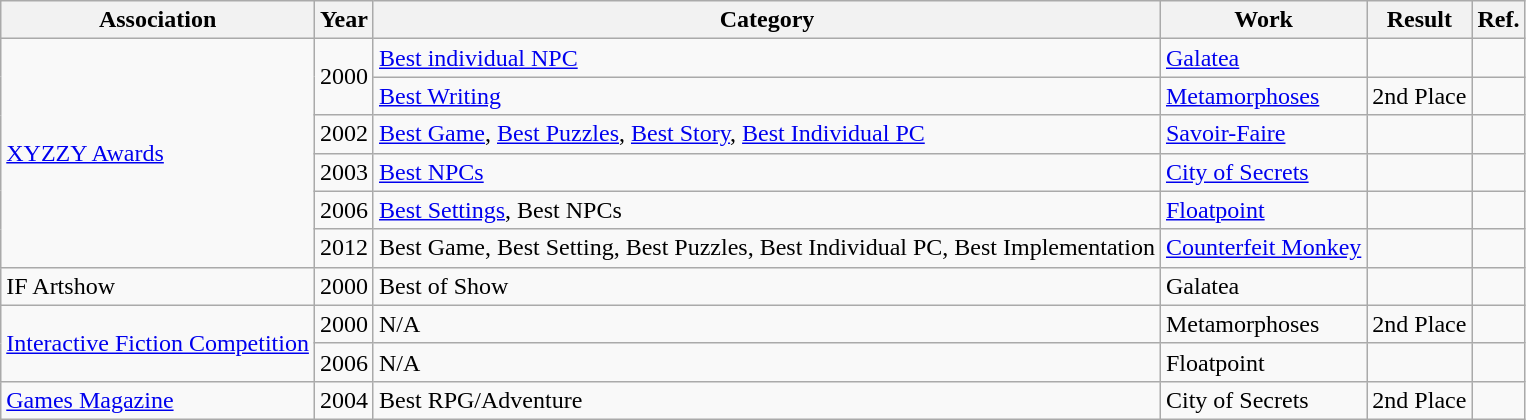<table class="wikitable">
<tr>
<th>Association</th>
<th>Year</th>
<th>Category</th>
<th>Work</th>
<th>Result</th>
<th>Ref.</th>
</tr>
<tr>
<td rowspan="6"><a href='#'>XYZZY Awards</a></td>
<td rowspan="2">2000</td>
<td><a href='#'>Best individual NPC</a></td>
<td><a href='#'>Galatea</a></td>
<td></td>
<td></td>
</tr>
<tr>
<td><a href='#'>Best Writing</a></td>
<td><a href='#'>Metamorphoses</a></td>
<td>2nd Place</td>
<td></td>
</tr>
<tr>
<td>2002</td>
<td><a href='#'>Best Game</a>, <a href='#'>Best Puzzles</a>, <a href='#'>Best Story</a>, <a href='#'>Best Individual PC</a></td>
<td><a href='#'>Savoir-Faire</a></td>
<td></td>
<td></td>
</tr>
<tr>
<td>2003</td>
<td><a href='#'>Best NPCs</a></td>
<td><a href='#'>City of Secrets</a></td>
<td></td>
<td></td>
</tr>
<tr>
<td>2006</td>
<td><a href='#'>Best Settings</a>, Best NPCs</td>
<td><a href='#'>Floatpoint</a></td>
<td></td>
<td></td>
</tr>
<tr>
<td>2012</td>
<td>Best Game, Best Setting, Best Puzzles, Best Individual PC, Best Implementation</td>
<td><a href='#'>Counterfeit Monkey</a></td>
<td></td>
<td></td>
</tr>
<tr>
<td>IF Artshow</td>
<td>2000</td>
<td>Best of Show</td>
<td>Galatea</td>
<td></td>
<td></td>
</tr>
<tr>
<td rowspan="2"><a href='#'>Interactive Fiction Competition</a></td>
<td>2000</td>
<td>N/A</td>
<td>Metamorphoses</td>
<td>2nd Place</td>
<td></td>
</tr>
<tr>
<td>2006</td>
<td>N/A</td>
<td>Floatpoint</td>
<td></td>
<td></td>
</tr>
<tr>
<td><a href='#'>Games Magazine</a></td>
<td>2004</td>
<td>Best RPG/Adventure</td>
<td>City of Secrets</td>
<td>2nd Place</td>
<td></td>
</tr>
</table>
